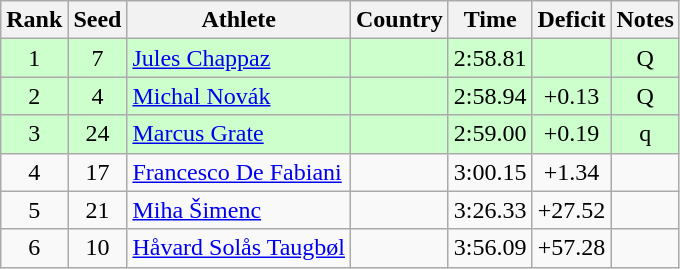<table class="wikitable sortable" style="text-align:center">
<tr>
<th>Rank</th>
<th>Seed</th>
<th>Athlete</th>
<th>Country</th>
<th>Time</th>
<th>Deficit</th>
<th>Notes</th>
</tr>
<tr bgcolor=ccffcc>
<td>1</td>
<td>7</td>
<td align=left><a href='#'>Jules Chappaz</a></td>
<td align=left></td>
<td>2:58.81</td>
<td></td>
<td>Q</td>
</tr>
<tr bgcolor=ccffcc>
<td>2</td>
<td>4</td>
<td align=left><a href='#'>Michal Novák</a></td>
<td align=left></td>
<td>2:58.94</td>
<td>+0.13</td>
<td>Q</td>
</tr>
<tr bgcolor=ccffcc>
<td>3</td>
<td>24</td>
<td align=left><a href='#'>Marcus Grate</a></td>
<td align=left></td>
<td>2:59.00</td>
<td>+0.19</td>
<td>q</td>
</tr>
<tr>
<td>4</td>
<td>17</td>
<td align=left><a href='#'>Francesco De Fabiani</a></td>
<td align=left></td>
<td>3:00.15</td>
<td>+1.34</td>
<td></td>
</tr>
<tr>
<td>5</td>
<td>21</td>
<td align=left><a href='#'>Miha Šimenc</a></td>
<td align=left></td>
<td>3:26.33</td>
<td>+27.52</td>
<td></td>
</tr>
<tr>
<td>6</td>
<td>10</td>
<td align=left><a href='#'>Håvard Solås Taugbøl</a></td>
<td align=left></td>
<td>3:56.09</td>
<td>+57.28</td>
<td></td>
</tr>
</table>
